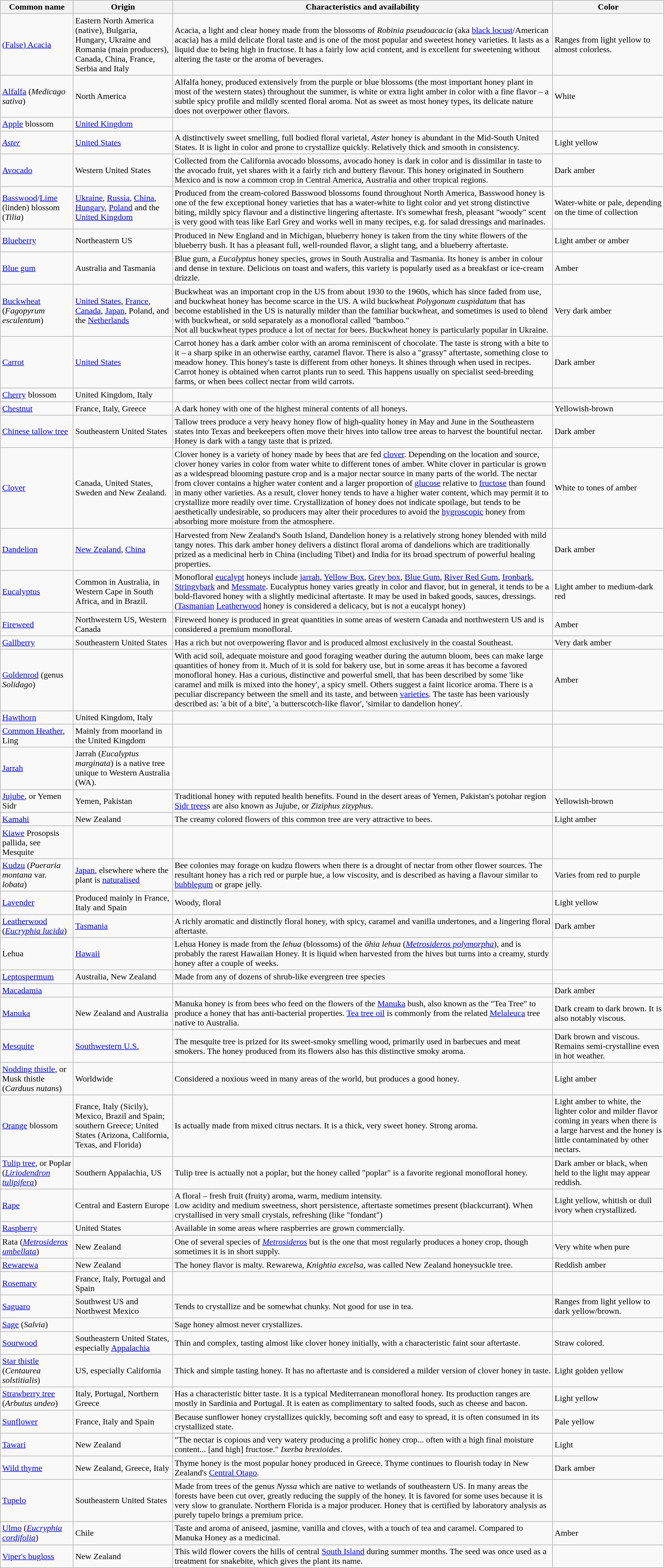<table class="wikitable sortable">
<tr>
<th>Common name</th>
<th>Origin</th>
<th>Characteristics and availability</th>
<th>Color</th>
</tr>
<tr>
<td><a href='#'>(False) Acacia</a></td>
<td data-sort-value="North America, Eastern">Eastern North America (native), Bulgaria, Hungary, Ukraine and Romania (main producers), Canada, China, France, Serbia and Italy</td>
<td>Acacia, a light and clear honey made from the blossoms of <em>Robinia pseudoacacia</em> (aka <a href='#'>black locust</a>/American acacia) has a mild delicate floral taste and is one of the most popular and sweetest honey varieties. It lasts as a liquid due to being high in fructose. It has a fairly low acid content, and is excellent for sweetening without altering the taste or the aroma of beverages.</td>
<td>Ranges from light yellow to almost colorless.</td>
</tr>
<tr>
<td><a href='#'>Alfalfa</a> (<em>Medicago sativa</em>)</td>
<td>North America</td>
<td>Alfalfa honey, produced extensively from the purple or blue blossoms (the most important honey plant in most of the western states) throughout the summer, is white or extra light amber in color with a fine flavor – a subtle spicy profile and mildly scented floral aroma. Not as sweet as most honey types, its delicate nature does not overpower other flavors.</td>
<td>White</td>
</tr>
<tr>
<td><a href='#'>Apple</a> blossom</td>
<td><a href='#'>United Kingdom</a></td>
<td></td>
<td></td>
</tr>
<tr>
<td><em><a href='#'>Aster</a></em></td>
<td><a href='#'>United States</a></td>
<td>A distinctively sweet smelling, full bodied floral varietal, <em>Aster</em> honey is abundant in the Mid-South United States. It is light in color and prone to crystallize quickly. Relatively thick and smooth in consistency.</td>
<td>Light yellow</td>
</tr>
<tr>
<td><a href='#'>Avocado</a></td>
<td data-sort-value="United States, Western">Western United States</td>
<td>Collected from the California avocado blossoms, avocado honey is dark in color and is dissimilar in taste to the avocado fruit, yet shares with it a fairly rich and buttery flavour. This honey originated in Southern Mexico and is now a common crop in Central America, Australia and other tropical regions.</td>
<td>Dark amber</td>
</tr>
<tr>
<td><a href='#'>Basswood</a>/<a href='#'>Lime</a> (linden) blossom (<em>Tilia</em>)</td>
<td><a href='#'>Ukraine</a>, <a href='#'>Russia</a>, <a href='#'>China</a>, <a href='#'>Hungary</a>, <a href='#'>Poland</a> and the <a href='#'>United Kingdom</a></td>
<td>Produced from the cream-colored Basswood blossoms found throughout North America, Basswood honey is one of the few exceptional honey varieties that has a water-white to light color and yet strong distinctive biting, mildly spicy flavour and a distinctive lingering aftertaste. It's somewhat fresh, pleasant "woody" scent is very good with teas like Earl Grey and works well in many recipes, e.g. for salad dressings and marinades.</td>
<td>Water-white or pale, depending on the time of collection</td>
</tr>
<tr>
<td><a href='#'>Blueberry</a></td>
<td data-sort-value="United States, Northeastern">Northeastern US</td>
<td>Produced in New England and in Michigan, blueberry honey is taken from the tiny white flowers of the blueberry bush. It has a pleasant full, well-rounded flavor, a slight tang, and a blueberry aftertaste.</td>
<td>Light amber or amber</td>
</tr>
<tr>
<td><a href='#'>Blue gum</a></td>
<td>Australia and Tasmania</td>
<td>Blue gum, a <em>Eucalyptus</em> honey species, grows in South Australia and Tasmania. Its honey is amber in colour and dense in texture. Delicious on toast and wafers, this variety is popularly used as a breakfast or ice-cream drizzle.</td>
<td>Amber</td>
</tr>
<tr>
<td><a href='#'>Buckwheat</a> (<em>Fagopyrum esculentum</em>)</td>
<td><a href='#'>United States</a>, <a href='#'>France</a>, <a href='#'>Canada</a>, <a href='#'>Japan</a>, Poland, and the <a href='#'>Netherlands</a></td>
<td>Buckwheat was an important crop in the US from about 1930 to the 1960s, which has since faded from use, and buckwheat honey has become scarce in the US. A wild buckwheat <em>Polygonum cuspidatum</em> that has become established in the US is naturally milder than the familiar buckwheat, and sometimes is used to blend with buckwheat, or sold separately as a monofloral called "bamboo." <br>Not all buckwheat types produce a lot of nectar for bees. Buckwheat honey is particularly popular in Ukraine.</td>
<td>Very dark amber</td>
</tr>
<tr>
<td><a href='#'>Carrot</a></td>
<td><a href='#'>United States</a></td>
<td>Carrot honey has a dark amber color with an aroma reminiscent of chocolate. The taste is strong with a bite to it – a sharp spike in an otherwise earthy, caramel flavor. There is also a "grassy" aftertaste, something close to meadow honey. This honey's taste is different from other honeys. It shines through when used in recipes. Carrot honey is obtained when carrot plants run to seed. This happens usually on specialist seed-breeding farms, or when bees collect nectar from wild carrots.</td>
<td>Dark amber</td>
</tr>
<tr>
<td><a href='#'>Cherry</a> blossom</td>
<td>United Kingdom, Italy</td>
<td></td>
<td></td>
</tr>
<tr>
<td><a href='#'>Chestnut</a></td>
<td>France, Italy, Greece</td>
<td>A dark honey with one of the highest mineral contents of all honeys.</td>
<td>Yellowish-brown</td>
</tr>
<tr>
<td><a href='#'>Chinese tallow tree</a></td>
<td data-sort-value="United States, Southeastern">Southeastern United States</td>
<td>Tallow trees produce a very heavy honey flow of high-quality honey in May and June in the Southeastern states into Texas and beekeepers often move their hives into tallow tree areas to harvest the bountiful nectar. Honey is dark with a tangy taste that is prized.</td>
<td>Dark amber</td>
</tr>
<tr>
<td><a href='#'>Clover</a></td>
<td>Canada, United States, Sweden and New Zealand.</td>
<td>Clover honey is a variety of honey made by bees that are fed <a href='#'>clover</a>. Depending on the location and source, clover honey varies in color from water white to different tones of amber. White clover in particular is grown as a widespread blooming pasture crop and is a major nectar source in many parts of the world. The nectar from clover contains a higher water content and a larger proportion of <a href='#'>glucose</a> relative to <a href='#'>fructose</a> than found in many other varieties.  As a result, clover honey tends to have a higher water content, which may permit it to crystallize more readily over time.  Crystallization of honey does not indicate spoilage, but tends to be aesthetically undesirable, so producers may alter their procedures to avoid the <a href='#'>hygroscopic</a> honey from absorbing more moisture from the atmosphere.</td>
<td>White to tones of amber</td>
</tr>
<tr>
<td><a href='#'>Dandelion</a></td>
<td><a href='#'>New Zealand</a>, <a href='#'>China</a></td>
<td>Harvested from New Zealand's South Island, Dandelion honey is a relatively strong honey blended with mild tangy notes. This dark amber honey delivers a distinct floral aroma of dandelions which are traditionally prized as a medicinal herb in China (including Tibet) and India for its broad spectrum of powerful healing properties.</td>
<td>Dark amber</td>
</tr>
<tr>
<td><a href='#'>Eucalyptus</a></td>
<td data-sort-value="Australia">Common in Australia, in Western Cape in South Africa, and in Brazil.</td>
<td>Monofloral <a href='#'>eucalypt</a> honeys include <a href='#'>jarrah</a>, <a href='#'>Yellow Box</a>, <a href='#'>Grey box</a>, <a href='#'>Blue Gum</a>, <a href='#'>River Red Gum</a>, <a href='#'>Ironbark</a>, <a href='#'>Stringybark</a> and <a href='#'>Messmate</a>. Eucalyptus honey varies greatly in color and flavor, but in general, it tends to be a bold-flavored honey with a slightly medicinal aftertaste. It may be used in baked goods, sauces, dressings. (<a href='#'>Tasmanian</a> <a href='#'>Leatherwood</a> honey is considered a delicacy, but is not a eucalypt honey)</td>
<td>Light amber to medium-dark red</td>
</tr>
<tr>
<td><a href='#'>Fireweed</a></td>
<td data-sort-value="North America, Western">Northwestern US, Western Canada</td>
<td>Fireweed honey is produced in great quantities in some areas of western Canada and northwestern US and is considered a premium monofloral.</td>
<td>Amber</td>
</tr>
<tr>
<td><a href='#'>Gallberry</a></td>
<td data-sort-value="United States, Southeastern">Southeastern United States</td>
<td>Has a rich but not overpowering flavor and is produced almost exclusively in the coastal Southeast.</td>
<td>Very dark amber</td>
</tr>
<tr>
<td><a href='#'>Goldenrod</a> (genus <em>Solidago</em>)</td>
<td></td>
<td>With acid soil, adequate moisture and good foraging weather during the autumn bloom, bees can make large quantities of honey from it. Much of it is sold for bakery use, but in some areas it has become a favored monofloral honey. Has a curious, distinctive and powerful smell, that has been described by some 'like caramel and milk is mixed into the honey', a spicy smell. Others suggest a faint licorice aroma. There is a peculiar discrepancy between the smell and its taste, and between <a href='#'>varieties</a>. The taste has been variously described as: 'a bit of a bite', 'a butterscotch-like flavor', 'similar to dandelion honey'.</td>
<td>Amber</td>
</tr>
<tr>
<td><a href='#'>Hawthorn</a></td>
<td>United Kingdom, Italy</td>
<td></td>
<td></td>
</tr>
<tr>
<td><a href='#'>Common Heather</a>, Ling</td>
<td data-sort-value="United Kingdom">Mainly from moorland in the United Kingdom</td>
<td></td>
<td></td>
</tr>
<tr>
<td><a href='#'>Jarrah</a></td>
<td data-sort-value="Australia, Western">Jarrah (<em>Eucalyptus marginata</em>) is a native tree unique to Western Australia (WA).</td>
<td></td>
<td></td>
</tr>
<tr>
<td><a href='#'>Jujube</a>, or Yemen Sidr</td>
<td>Yemen, Pakistan</td>
<td>Traditional honey with reputed health benefits. Found in the desert areas of Yemen, Pakistan's potohar region <a href='#'>Sidr trees</a>s are also known as Jujube, or <em>Ziziphus zizyphus</em>.</td>
<td>Yellowish-brown</td>
</tr>
<tr>
<td><a href='#'>Kamahi</a></td>
<td>New Zealand</td>
<td>The creamy colored flowers of this common tree are very attractive to bees.</td>
<td>Light amber</td>
</tr>
<tr>
<td><a href='#'>Kiawe</a>  Prosopsis pallida, see Mesquite</td>
<td></td>
<td></td>
<td></td>
</tr>
<tr>
<td><a href='#'>Kudzu</a> (<em>Pueraria montana</em> var. <em>lobata</em>)</td>
<td><a href='#'>Japan</a>, elsewhere where the plant is <a href='#'>naturalised</a></td>
<td>Bee colonies may forage on kudzu flowers when there is a drought of nectar from other flower sources. The resultant honey has a rich red or purple hue, a low viscosity, and is described as having a flavour similar to <a href='#'>bubblegum</a> or grape jelly.</td>
<td>Varies from red to purple</td>
</tr>
<tr>
<td><a href='#'>Lavender</a></td>
<td data-sort-value="France">Produced mainly in France, Italy and Spain</td>
<td>Woody, floral</td>
<td>Light yellow</td>
</tr>
<tr>
<td><a href='#'>Leatherwood</a> (<em><a href='#'>Eucryphia lucida</a></em>)</td>
<td data-sort-value="Australia, Tasmania"><a href='#'>Tasmania</a></td>
<td>A richly aromatic and distinctly floral honey, with spicy, caramel and vanilla undertones, and a lingering floral aftertaste.</td>
<td>Dark amber</td>
</tr>
<tr>
<td>Lehua</td>
<td><a href='#'>Hawaii</a></td>
<td>Lehua Honey is made from the <em>lehua</em> (blossoms) of the <em>ōhia lehua</em> (<em><a href='#'>Metrosideros polymorpha</a></em>), and is probably the rarest Hawaiian Honey. It is liquid when harvested from the hives but turns into a creamy, sturdy honey after a couple of weeks.</td>
<td></td>
</tr>
<tr>
<td><a href='#'>Leptospermum</a></td>
<td>Australia, New Zealand</td>
<td>Made from any of dozens of shrub-like evergreen tree species</td>
<td></td>
</tr>
<tr>
<td><a href='#'>Macadamia</a></td>
<td></td>
<td></td>
<td>Dark amber</td>
</tr>
<tr>
<td><a href='#'>Manuka</a></td>
<td>New Zealand and Australia</td>
<td>Manuka honey is from bees who feed on the flowers of the <a href='#'>Manuka</a> bush, also known as the "Tea Tree" to produce a honey that has anti-bacterial properties. <a href='#'>Tea tree oil</a> is commonly from the related <a href='#'>Melaleuca</a> tree native to Australia.</td>
<td>Dark cream to dark brown. It is also notably viscous.</td>
</tr>
<tr>
<td><a href='#'>Mesquite</a></td>
<td data-sort-value="United States, Southwestern"><a href='#'>Southwestern U.S.</a></td>
<td>The mesquite tree is prized for its sweet-smoky smelling wood, primarily used in barbecues and meat smokers. The honey produced from its flowers also has this distinctive smoky aroma.</td>
<td>Dark brown and viscous. Remains semi-crystalline even in hot weather.</td>
</tr>
<tr>
<td><a href='#'>Nodding thistle</a>, or Musk thistle (<em>Carduus nutans</em>)</td>
<td>Worldwide</td>
<td>Considered a noxious weed in many areas of the world, but produces a good honey.</td>
<td>Light amber</td>
</tr>
<tr>
<td><a href='#'>Orange</a> blossom</td>
<td>France, Italy (Sicily), Mexico, Brazil and Spain; southern Greece; United States (Arizona, California, Texas, and Florida)</td>
<td>Is actually made from mixed citrus nectars. It is a thick, very sweet honey. Strong aroma.</td>
<td>Light amber to white, the lighter color and milder flavor coming in years when there is a large harvest and the honey is little contaminated by other nectars.</td>
</tr>
<tr>
<td><a href='#'>Tulip tree</a>, or Poplar (<em><a href='#'>Liriodendron tulipifera</a></em>)</td>
<td data-sort-value="United States, Southern">Southern Appalachia, US</td>
<td>Tulip tree is actually not a poplar, but the honey called "poplar" is a favorite regional monofloral honey.</td>
<td>Dark amber or black, when held to the light may appear reddish.</td>
</tr>
<tr>
<td><a href='#'>Rape</a></td>
<td>Central and Eastern Europe</td>
<td>A floral – fresh fruit (fruity) aroma, warm, medium intensity.<br>Low acidity and medium sweetness, short persistence, aftertaste sometimes present (blackcurrant). When crystallised in very small crystals, refreshing (like "fondant")</td>
<td>Light yellow, whitish or dull ivory when crystallized.</td>
</tr>
<tr>
<td><a href='#'>Raspberry</a></td>
<td>United States</td>
<td>Available in some areas where raspberries are grown commercially.</td>
<td></td>
</tr>
<tr>
<td>Rata (<em><a href='#'>Metrosideros umbellata</a></em>)</td>
<td>New Zealand</td>
<td>One of several species of <em><a href='#'>Metrosideros</a></em> but is the one that most regularly produces a honey crop, though sometimes it is in short supply.</td>
<td>Very white when pure</td>
</tr>
<tr>
<td><a href='#'>Rewarewa</a></td>
<td>New Zealand</td>
<td>The honey flavor is malty. Rewarewa, <em>Knightia excelsa</em>, was called New Zealand honeysuckle tree.</td>
<td>Reddish amber</td>
</tr>
<tr>
<td><a href='#'>Rosemary</a></td>
<td>France, Italy, Portugal and Spain</td>
<td></td>
<td></td>
</tr>
<tr>
<td><a href='#'>Saguaro</a></td>
<td data-sort-value="North America, Western">Southwest US and Northwest Mexico</td>
<td>Tends to crystallize and be somewhat chunky. Not good for use in tea.</td>
<td>Ranges from light yellow to dark yellow/brown.</td>
</tr>
<tr>
<td><a href='#'>Sage</a> (<em>Salvia</em>)</td>
<td></td>
<td>Sage honey almost never crystallizes.</td>
<td></td>
</tr>
<tr>
<td><a href='#'>Sourwood</a></td>
<td data-sort-value="United States, Southeastern">Southeastern United States, especially <a href='#'>Appalachia</a></td>
<td>Thin and complex, tasting almost like clover honey initially, with a characteristic faint sour aftertaste.</td>
<td>Straw colored.</td>
</tr>
<tr>
<td><a href='#'>Star thistle</a> (<em>Centaurea solstitialis</em>)</td>
<td>US, especially California</td>
<td>Thick and simple tasting honey. It has no aftertaste and is considered a milder version of clover honey in taste.</td>
<td>Light golden yellow</td>
</tr>
<tr>
<td><a href='#'>Strawberry tree</a> (<em>Arbutus undeo</em>)</td>
<td>Italy, Portugal,  Northern Greece</td>
<td>Has a characteristic bitter taste. It is a typical Mediterranean monofloral honey. Its production ranges are mostly in Sardinia and Portugal. It is eaten as complimentary to salted foods, such as cheese and bacon.</td>
<td>Light yellow</td>
</tr>
<tr>
<td><a href='#'>Sunflower</a></td>
<td>France, Italy and Spain</td>
<td>Because sunflower honey crystallizes quickly, becoming soft and easy to spread, it is often consumed in its crystallized state.</td>
<td>Pale yellow</td>
</tr>
<tr>
<td><a href='#'>Tawari</a></td>
<td>New Zealand</td>
<td>"The nectar is copious and very watery producing a prolific honey crop... often with a high final moisture content... [and high] fructose." <em>Ixerba brexioides</em>.</td>
<td>Light</td>
</tr>
<tr>
<td><a href='#'>Wild thyme</a></td>
<td>New Zealand, Greece, Italy</td>
<td>Thyme honey is the most popular honey produced in Greece. Thyme continues to flourish today in New Zealand's <a href='#'>Central Otago</a>.</td>
<td>Dark amber</td>
</tr>
<tr>
<td><a href='#'>Tupelo</a></td>
<td data-sort-value="United States, Southeastern">Southeastern United States</td>
<td>Made from trees of the genus <em>Nyssa</em> which are native to wetlands of southeastern US. In many areas the forests have been cut over, greatly reducing the supply of the honey. It is favored for some uses because it is very slow to granulate. Northern Florida is a major producer. Honey that is certified by laboratory analysis as purely tupelo brings a premium price.</td>
<td></td>
</tr>
<tr>
<td><a href='#'>Ulmo</a> (<em><a href='#'>Eucryphia cordifolia</a></em>)</td>
<td>Chile</td>
<td>Taste and aroma of aniseed, jasmine, vanilla and cloves, with a touch of tea and caramel. Compared to Manuka Honey as a medicinal.</td>
<td>Amber</td>
</tr>
<tr>
<td><a href='#'>Viper's bugloss</a></td>
<td>New Zealand</td>
<td>This wild flower covers the hills of central <a href='#'>South Island</a> during summer months. The seed was once used as a treatment for snakebite, which gives the plant its name.</td>
<td></td>
</tr>
</table>
